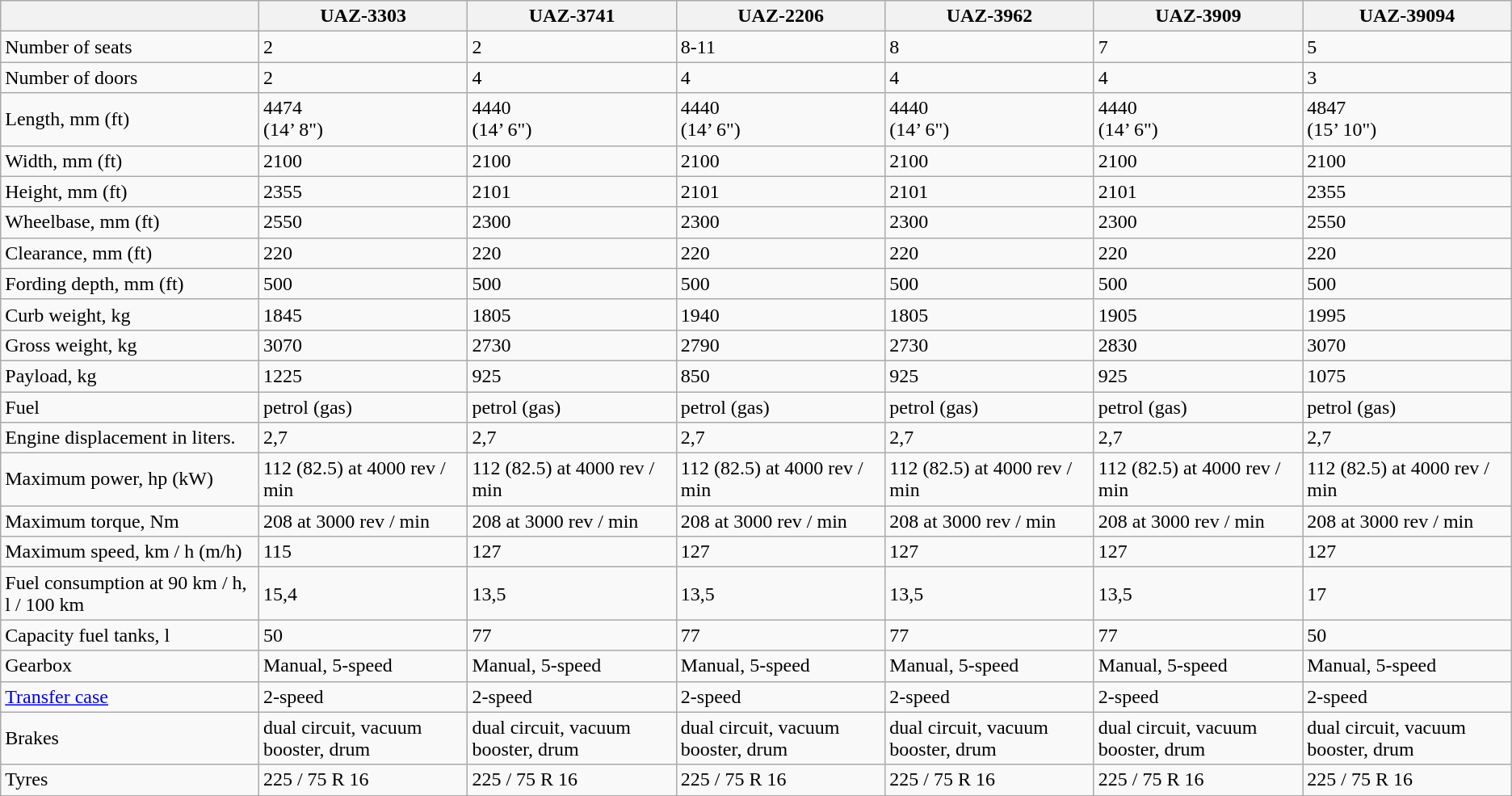<table class="wikitable">
<tr>
<th></th>
<th>UAZ-3303</th>
<th>UAZ-3741</th>
<th>UAZ-2206</th>
<th>UAZ-3962</th>
<th>UAZ-3909</th>
<th>UAZ-39094</th>
</tr>
<tr>
<td>Number of seats</td>
<td>2</td>
<td>2</td>
<td>8-11</td>
<td>8</td>
<td>7</td>
<td>5</td>
</tr>
<tr>
<td>Number of doors</td>
<td>2</td>
<td>4</td>
<td>4</td>
<td>4</td>
<td>4</td>
<td>3</td>
</tr>
<tr>
<td>Length, mm (ft)</td>
<td>4474<br>(14’ 8")</td>
<td>4440<br>(14’ 6")</td>
<td>4440<br>(14’ 6")</td>
<td>4440<br>(14’ 6")</td>
<td>4440<br>(14’ 6")</td>
<td>4847<br>(15’ 10")</td>
</tr>
<tr>
<td>Width, mm (ft)</td>
<td>2100</td>
<td>2100</td>
<td>2100</td>
<td>2100</td>
<td>2100</td>
<td>2100</td>
</tr>
<tr>
<td>Height, mm (ft)</td>
<td>2355</td>
<td>2101</td>
<td>2101</td>
<td>2101</td>
<td>2101</td>
<td>2355</td>
</tr>
<tr>
<td>Wheelbase, mm (ft)</td>
<td>2550</td>
<td>2300</td>
<td>2300</td>
<td>2300</td>
<td>2300</td>
<td>2550</td>
</tr>
<tr>
<td>Clearance, mm (ft)</td>
<td>220</td>
<td>220</td>
<td>220</td>
<td>220</td>
<td>220</td>
<td>220</td>
</tr>
<tr>
<td>Fording depth, mm (ft)</td>
<td>500</td>
<td>500</td>
<td>500</td>
<td>500</td>
<td>500</td>
<td>500</td>
</tr>
<tr>
<td>Curb weight, kg</td>
<td>1845</td>
<td>1805</td>
<td>1940</td>
<td>1805</td>
<td>1905</td>
<td>1995</td>
</tr>
<tr>
<td>Gross weight, kg</td>
<td>3070</td>
<td>2730</td>
<td>2790</td>
<td>2730</td>
<td>2830</td>
<td>3070</td>
</tr>
<tr>
<td>Payload, kg</td>
<td>1225</td>
<td>925</td>
<td>850</td>
<td>925</td>
<td>925</td>
<td>1075</td>
</tr>
<tr>
<td>Fuel</td>
<td>petrol (gas)</td>
<td>petrol (gas)</td>
<td>petrol (gas)</td>
<td>petrol (gas)</td>
<td>petrol (gas)</td>
<td>petrol (gas)</td>
</tr>
<tr>
<td>Engine displacement in liters.</td>
<td>2,7</td>
<td>2,7</td>
<td>2,7</td>
<td>2,7</td>
<td>2,7</td>
<td>2,7</td>
</tr>
<tr>
<td>Maximum power, hp (kW)</td>
<td>112 (82.5) at 4000 rev / min</td>
<td>112 (82.5) at 4000 rev / min</td>
<td>112 (82.5) at 4000 rev / min</td>
<td>112 (82.5) at 4000 rev / min</td>
<td>112 (82.5) at 4000 rev / min</td>
<td>112 (82.5) at 4000 rev / min</td>
</tr>
<tr>
<td>Maximum torque, Nm</td>
<td>208 at 3000 rev / min</td>
<td>208 at 3000 rev / min</td>
<td>208 at 3000 rev / min</td>
<td>208 at 3000 rev / min</td>
<td>208 at 3000 rev / min</td>
<td>208 at 3000 rev / min</td>
</tr>
<tr>
<td>Maximum speed, km / h (m/h)</td>
<td>115</td>
<td>127</td>
<td>127</td>
<td>127</td>
<td>127</td>
<td>127</td>
</tr>
<tr>
<td>Fuel consumption at 90 km / h, l / 100 km</td>
<td>15,4</td>
<td>13,5</td>
<td>13,5</td>
<td>13,5</td>
<td>13,5</td>
<td>17</td>
</tr>
<tr>
<td>Capacity fuel tanks, l</td>
<td>50</td>
<td>77</td>
<td>77</td>
<td>77</td>
<td>77</td>
<td>50</td>
</tr>
<tr>
<td>Gearbox</td>
<td>Manual, 5-speed</td>
<td>Manual, 5-speed</td>
<td>Manual, 5-speed</td>
<td>Manual, 5-speed</td>
<td>Manual, 5-speed</td>
<td>Manual, 5-speed</td>
</tr>
<tr>
<td><a href='#'>Transfer case</a></td>
<td>2-speed</td>
<td>2-speed</td>
<td>2-speed</td>
<td>2-speed</td>
<td>2-speed</td>
<td>2-speed</td>
</tr>
<tr>
<td>Brakes</td>
<td>dual circuit, vacuum booster, drum</td>
<td>dual circuit, vacuum booster, drum</td>
<td>dual circuit, vacuum booster, drum</td>
<td>dual circuit, vacuum booster, drum</td>
<td>dual circuit, vacuum booster, drum</td>
<td>dual circuit, vacuum booster, drum</td>
</tr>
<tr>
<td>Tyres</td>
<td>225 / 75 R 16</td>
<td>225 / 75 R 16</td>
<td>225 / 75 R 16</td>
<td>225 / 75 R 16</td>
<td>225 / 75 R 16</td>
<td>225 / 75 R 16</td>
</tr>
</table>
